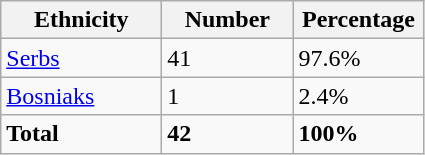<table class="wikitable">
<tr>
<th width="100px">Ethnicity</th>
<th width="80px">Number</th>
<th width="80px">Percentage</th>
</tr>
<tr>
<td><a href='#'>Serbs</a></td>
<td>41</td>
<td>97.6%</td>
</tr>
<tr>
<td><a href='#'>Bosniaks</a></td>
<td>1</td>
<td>2.4%</td>
</tr>
<tr>
<td><strong>Total</strong></td>
<td><strong>42</strong></td>
<td><strong>100%</strong></td>
</tr>
</table>
